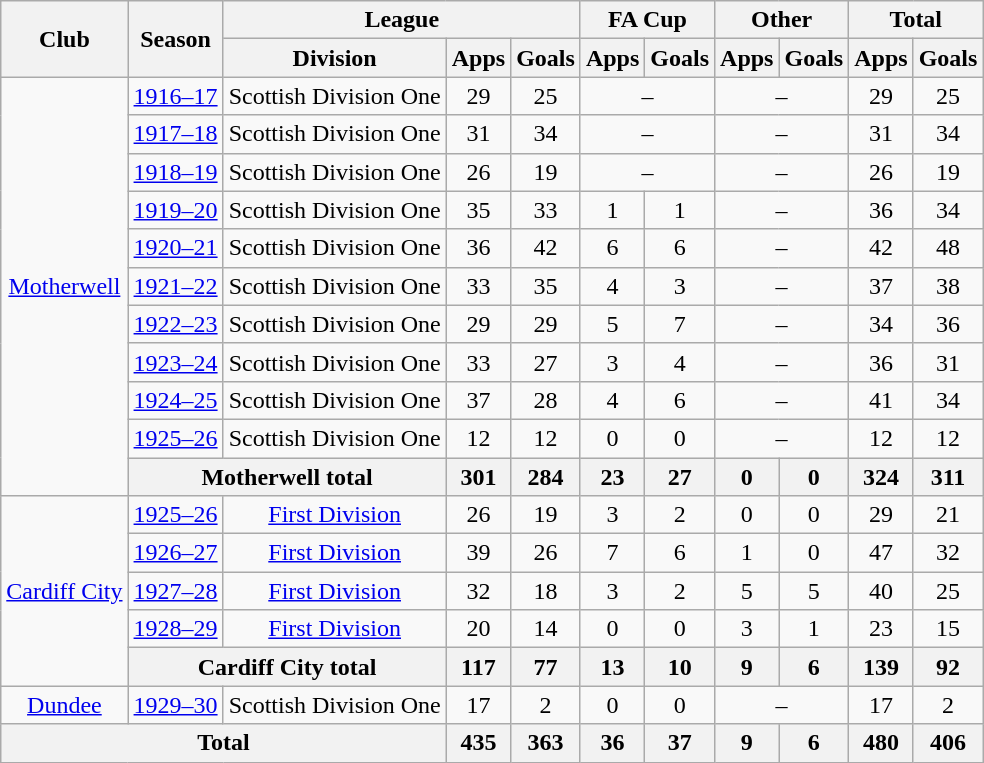<table class="wikitable" style="text-align:center;">
<tr>
<th rowspan="2">Club</th>
<th rowspan="2">Season</th>
<th colspan="3">League</th>
<th colspan="2">FA Cup</th>
<th colspan="2">Other</th>
<th colspan="2">Total</th>
</tr>
<tr>
<th>Division</th>
<th>Apps</th>
<th>Goals</th>
<th>Apps</th>
<th>Goals</th>
<th>Apps</th>
<th>Goals</th>
<th>Apps</th>
<th>Goals</th>
</tr>
<tr>
<td rowspan="11"><a href='#'>Motherwell</a></td>
<td><a href='#'>1916–17</a></td>
<td>Scottish Division One</td>
<td>29</td>
<td>25</td>
<td colspan=2>–</td>
<td colspan=2>–</td>
<td>29</td>
<td>25</td>
</tr>
<tr>
<td><a href='#'>1917–18</a></td>
<td>Scottish Division One</td>
<td>31</td>
<td>34</td>
<td colspan=2>–</td>
<td colspan=2>–</td>
<td>31</td>
<td>34</td>
</tr>
<tr>
<td><a href='#'>1918–19</a></td>
<td>Scottish Division One</td>
<td>26</td>
<td>19</td>
<td colspan=2>–</td>
<td colspan=2>–</td>
<td>26</td>
<td>19</td>
</tr>
<tr>
<td><a href='#'>1919–20</a></td>
<td>Scottish Division One</td>
<td>35</td>
<td>33</td>
<td>1</td>
<td>1</td>
<td colspan=2>–</td>
<td>36</td>
<td>34</td>
</tr>
<tr>
<td><a href='#'>1920–21</a></td>
<td>Scottish Division One</td>
<td>36</td>
<td>42</td>
<td>6</td>
<td>6</td>
<td colspan=2>–</td>
<td>42</td>
<td>48</td>
</tr>
<tr>
<td><a href='#'>1921–22</a></td>
<td>Scottish Division One</td>
<td>33</td>
<td>35</td>
<td>4</td>
<td>3</td>
<td colspan=2>–</td>
<td>37</td>
<td>38</td>
</tr>
<tr>
<td><a href='#'>1922–23</a></td>
<td>Scottish Division One</td>
<td>29</td>
<td>29</td>
<td>5</td>
<td>7</td>
<td colspan=2>–</td>
<td>34</td>
<td>36</td>
</tr>
<tr>
<td><a href='#'>1923–24</a></td>
<td>Scottish Division One</td>
<td>33</td>
<td>27</td>
<td>3</td>
<td>4</td>
<td colspan=2>–</td>
<td>36</td>
<td>31</td>
</tr>
<tr>
<td><a href='#'>1924–25</a></td>
<td>Scottish Division One</td>
<td>37</td>
<td>28</td>
<td>4</td>
<td>6</td>
<td colspan=2>–</td>
<td>41</td>
<td>34</td>
</tr>
<tr>
<td><a href='#'>1925–26</a></td>
<td>Scottish Division One</td>
<td>12</td>
<td>12</td>
<td>0</td>
<td>0</td>
<td colspan=2>–</td>
<td>12</td>
<td>12</td>
</tr>
<tr>
<th colspan="2">Motherwell total</th>
<th>301</th>
<th>284</th>
<th>23</th>
<th>27</th>
<th>0</th>
<th>0</th>
<th>324</th>
<th>311</th>
</tr>
<tr>
<td rowspan="5"><a href='#'>Cardiff City</a></td>
<td><a href='#'>1925–26</a></td>
<td><a href='#'>First Division</a></td>
<td>26</td>
<td>19</td>
<td>3</td>
<td>2</td>
<td>0</td>
<td>0</td>
<td>29</td>
<td>21</td>
</tr>
<tr>
<td><a href='#'>1926–27</a></td>
<td><a href='#'>First Division</a></td>
<td>39</td>
<td>26</td>
<td>7</td>
<td>6</td>
<td>1</td>
<td>0</td>
<td>47</td>
<td>32</td>
</tr>
<tr>
<td><a href='#'>1927–28</a></td>
<td><a href='#'>First Division</a></td>
<td>32</td>
<td>18</td>
<td>3</td>
<td>2</td>
<td>5</td>
<td>5</td>
<td>40</td>
<td>25</td>
</tr>
<tr>
<td><a href='#'>1928–29</a></td>
<td><a href='#'>First Division</a></td>
<td>20</td>
<td>14</td>
<td>0</td>
<td>0</td>
<td>3</td>
<td>1</td>
<td>23</td>
<td>15</td>
</tr>
<tr>
<th colspan="2">Cardiff City total</th>
<th>117</th>
<th>77</th>
<th>13</th>
<th>10</th>
<th>9</th>
<th>6</th>
<th>139</th>
<th>92</th>
</tr>
<tr>
<td><a href='#'>Dundee</a></td>
<td><a href='#'>1929–30</a></td>
<td>Scottish Division One</td>
<td>17</td>
<td>2</td>
<td>0</td>
<td>0</td>
<td colspan=2>–</td>
<td>17</td>
<td>2</td>
</tr>
<tr>
<th colspan="3">Total</th>
<th>435</th>
<th>363</th>
<th>36</th>
<th>37</th>
<th>9</th>
<th>6</th>
<th>480</th>
<th>406</th>
</tr>
</table>
